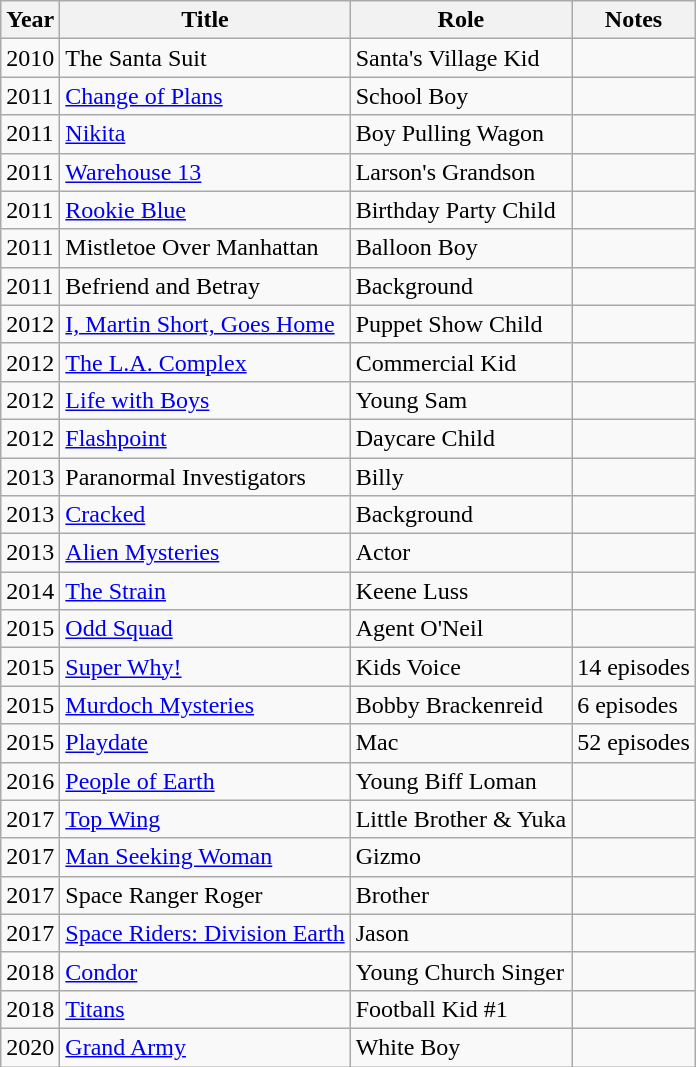<table class="wikitable sortable">
<tr>
<th>Year</th>
<th>Title</th>
<th>Role</th>
<th>Notes</th>
</tr>
<tr>
<td>2010</td>
<td>The Santa Suit</td>
<td>Santa's Village Kid</td>
<td></td>
</tr>
<tr>
<td>2011</td>
<td><a href='#'>Change of Plans</a></td>
<td>School Boy</td>
<td></td>
</tr>
<tr>
<td>2011</td>
<td><a href='#'>Nikita</a></td>
<td>Boy Pulling Wagon</td>
<td></td>
</tr>
<tr>
<td>2011</td>
<td><a href='#'>Warehouse 13</a></td>
<td>Larson's Grandson</td>
<td></td>
</tr>
<tr>
<td>2011</td>
<td><a href='#'>Rookie Blue</a></td>
<td>Birthday Party Child</td>
<td></td>
</tr>
<tr>
<td>2011</td>
<td>Mistletoe Over Manhattan</td>
<td>Balloon Boy</td>
<td></td>
</tr>
<tr>
<td>2011</td>
<td>Befriend and Betray</td>
<td>Background</td>
<td></td>
</tr>
<tr>
<td>2012</td>
<td><a href='#'>I, Martin Short, Goes Home</a></td>
<td>Puppet Show Child</td>
<td></td>
</tr>
<tr>
<td>2012</td>
<td><a href='#'>The L.A. Complex</a></td>
<td>Commercial Kid</td>
<td></td>
</tr>
<tr>
<td>2012</td>
<td><a href='#'>Life with Boys</a></td>
<td>Young Sam</td>
<td></td>
</tr>
<tr>
<td>2012</td>
<td><a href='#'>Flashpoint</a></td>
<td>Daycare Child</td>
<td></td>
</tr>
<tr>
<td>2013</td>
<td>Paranormal Investigators</td>
<td>Billy</td>
<td></td>
</tr>
<tr>
<td>2013</td>
<td><a href='#'>Cracked</a></td>
<td>Background</td>
<td></td>
</tr>
<tr>
<td>2013</td>
<td><a href='#'>Alien Mysteries</a></td>
<td>Actor</td>
<td></td>
</tr>
<tr>
<td>2014</td>
<td><a href='#'>The Strain</a></td>
<td>Keene Luss</td>
<td></td>
</tr>
<tr>
<td>2015</td>
<td><a href='#'>Odd Squad</a></td>
<td>Agent O'Neil</td>
<td></td>
</tr>
<tr>
<td>2015</td>
<td><a href='#'>Super Why!</a></td>
<td>Kids Voice</td>
<td>14 episodes</td>
</tr>
<tr>
<td>2015</td>
<td><a href='#'>Murdoch Mysteries</a></td>
<td>Bobby Brackenreid</td>
<td>6 episodes</td>
</tr>
<tr>
<td>2015</td>
<td><a href='#'>Playdate</a></td>
<td>Mac</td>
<td>52 episodes</td>
</tr>
<tr>
<td>2016</td>
<td><a href='#'>People of Earth</a></td>
<td>Young Biff Loman</td>
<td></td>
</tr>
<tr>
<td>2017</td>
<td><a href='#'>Top Wing</a></td>
<td>Little Brother & Yuka</td>
<td></td>
</tr>
<tr>
<td>2017</td>
<td><a href='#'>Man Seeking Woman</a></td>
<td>Gizmo</td>
<td></td>
</tr>
<tr>
<td>2017</td>
<td>Space Ranger Roger</td>
<td>Brother</td>
<td></td>
</tr>
<tr>
<td>2017</td>
<td><a href='#'>Space Riders: Division Earth</a></td>
<td>Jason</td>
<td></td>
</tr>
<tr>
<td>2018</td>
<td><a href='#'>Condor</a></td>
<td>Young Church Singer</td>
<td></td>
</tr>
<tr>
<td>2018</td>
<td><a href='#'>Titans</a></td>
<td>Football Kid #1</td>
<td></td>
</tr>
<tr>
<td>2020</td>
<td><a href='#'>Grand Army</a></td>
<td>White Boy</td>
<td></td>
</tr>
</table>
